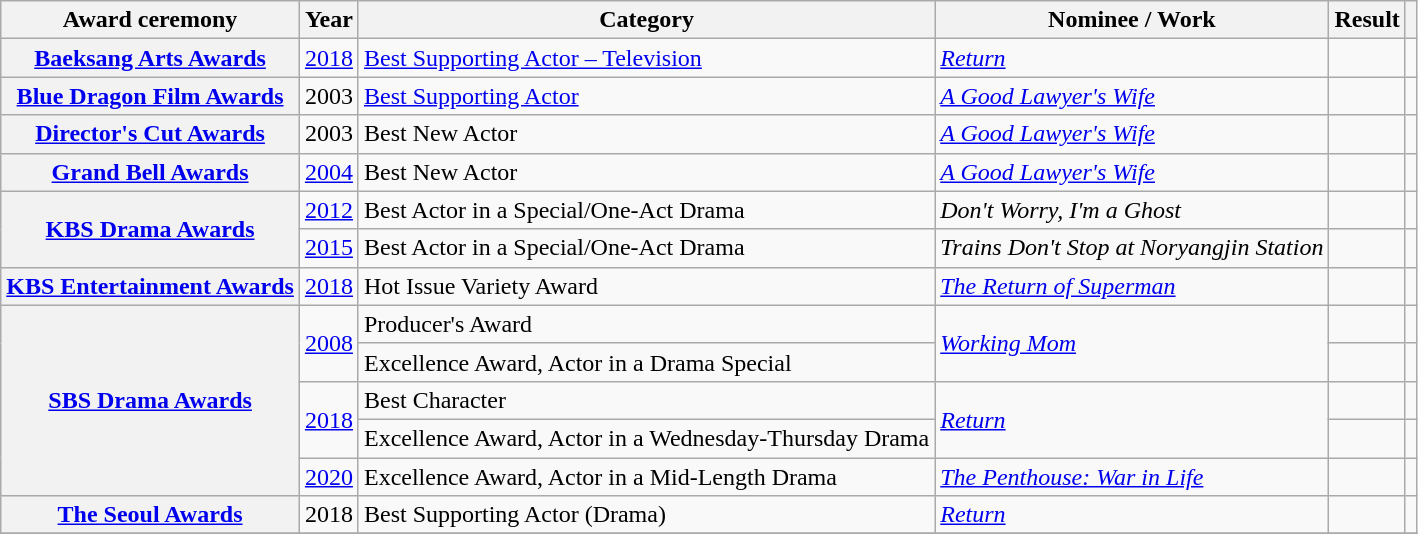<table class="wikitable plainrowheaders sortable">
<tr>
<th scope="col">Award ceremony</th>
<th scope="col">Year</th>
<th scope="col">Category</th>
<th scope="col">Nominee / Work</th>
<th scope="col">Result</th>
<th scope="col" class="unsortable"></th>
</tr>
<tr>
<th scope="row"><a href='#'>Baeksang Arts Awards</a></th>
<td style="text-align:center"><a href='#'>2018</a></td>
<td><a href='#'>Best Supporting Actor – Television</a></td>
<td><em><a href='#'>Return</a></em></td>
<td></td>
<td style="text-align:center"></td>
</tr>
<tr>
<th scope="row"><a href='#'>Blue Dragon Film Awards</a></th>
<td style="text-align:center">2003</td>
<td><a href='#'>Best Supporting Actor</a></td>
<td><em><a href='#'>A Good Lawyer's Wife</a></em></td>
<td></td>
<td></td>
</tr>
<tr>
<th scope="row"><a href='#'>Director's Cut Awards</a></th>
<td style="text-align:center">2003</td>
<td>Best New Actor</td>
<td><em><a href='#'>A Good Lawyer's Wife</a></em></td>
<td></td>
<td></td>
</tr>
<tr>
<th scope="row"><a href='#'>Grand Bell Awards</a></th>
<td style="text-align:center"><a href='#'>2004</a></td>
<td>Best New Actor</td>
<td><em><a href='#'>A Good Lawyer's Wife</a></em></td>
<td></td>
<td></td>
</tr>
<tr>
<th scope="row" rowspan="2"><a href='#'>KBS Drama Awards</a></th>
<td style="text-align:center"><a href='#'>2012</a></td>
<td>Best Actor in a Special/One-Act Drama</td>
<td><em>Don't Worry, I'm a Ghost</em></td>
<td></td>
<td></td>
</tr>
<tr>
<td style="text-align:center"><a href='#'>2015</a></td>
<td>Best Actor in a Special/One-Act Drama</td>
<td><em>Trains Don't Stop at Noryangjin Station</em></td>
<td></td>
<td></td>
</tr>
<tr>
<th scope="row"><a href='#'>KBS Entertainment Awards</a></th>
<td style="text-align:center"><a href='#'>2018</a></td>
<td>Hot Issue Variety Award</td>
<td><em><a href='#'>The Return of Superman</a></em></td>
<td></td>
<td style="text-align:center"></td>
</tr>
<tr>
<th scope="row" rowspan="5"><a href='#'>SBS Drama Awards</a></th>
<td style="text-align:center" rowspan="2"><a href='#'>2008</a></td>
<td>Producer's Award</td>
<td rowspan="2"><em><a href='#'>Working Mom</a></em></td>
<td></td>
<td></td>
</tr>
<tr>
<td>Excellence Award, Actor in a Drama Special</td>
<td></td>
<td></td>
</tr>
<tr>
<td style="text-align:center" rowspan="2"><a href='#'>2018</a></td>
<td>Best Character</td>
<td rowspan="2"><em><a href='#'>Return</a></em></td>
<td></td>
<td style="text-align:center"></td>
</tr>
<tr>
<td>Excellence Award, Actor in a Wednesday-Thursday Drama</td>
<td></td>
<td style="text-align:center"></td>
</tr>
<tr>
<td style="text-align:center"><a href='#'>2020</a></td>
<td>Excellence Award, Actor in a Mid-Length Drama</td>
<td><em><a href='#'>The Penthouse: War in Life</a></em></td>
<td></td>
<td style="text-align:center"></td>
</tr>
<tr>
<th scope="row"><a href='#'>The Seoul Awards</a></th>
<td style="text-align:center">2018</td>
<td>Best Supporting Actor (Drama)</td>
<td><em><a href='#'>Return</a></em></td>
<td></td>
<td style="text-align:center"></td>
</tr>
<tr>
</tr>
</table>
